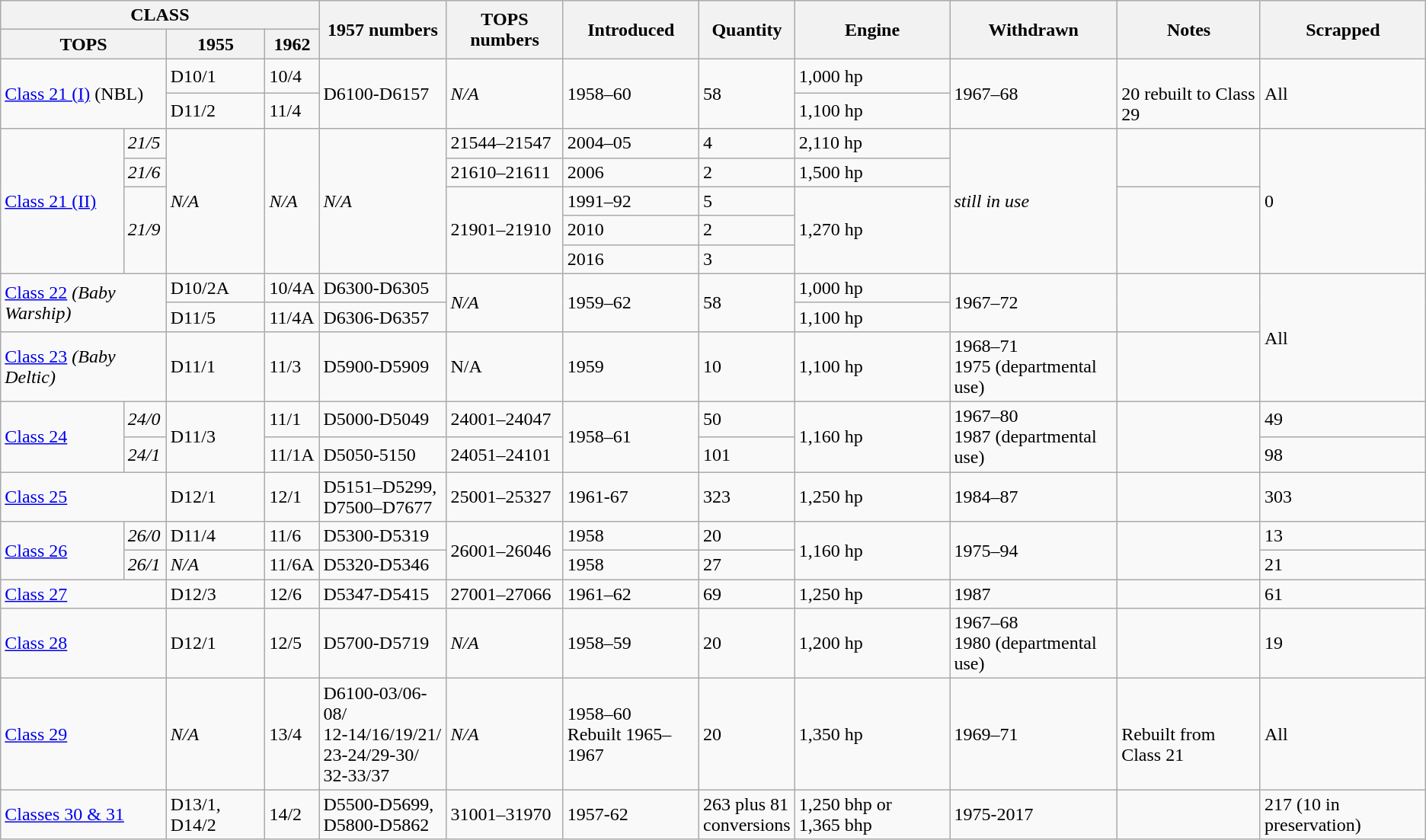<table class="wikitable sortable">
<tr>
<th colspan=4>CLASS</th>
<th rowspan=2>1957 numbers</th>
<th rowspan=2>TOPS numbers</th>
<th rowspan=2>Introduced</th>
<th rowspan=2>Quantity</th>
<th rowspan=2>Engine</th>
<th rowspan=2>Withdrawn</th>
<th rowspan=2>Notes</th>
<th rowspan=2>Scrapped</th>
</tr>
<tr>
<th colspan=2>TOPS</th>
<th>1955</th>
<th>1962</th>
</tr>
<tr>
<td rowspan=2 colspan=2><a href='#'>Class 21 (I)</a> (NBL)</td>
<td>D10/1</td>
<td>10/4</td>
<td rowspan=2>D6100-D6157</td>
<td rowspan=2><em>N/A</em></td>
<td rowspan=2>1958–60</td>
<td rowspan=2>58</td>
<td>1,000 hp</td>
<td rowspan=2>1967–68</td>
<td rowspan=2><br>20 rebuilt to Class 29</td>
<td rowspan=2>All</td>
</tr>
<tr>
<td>D11/2</td>
<td>11/4</td>
<td>1,100 hp</td>
</tr>
<tr>
<td rowspan=5><a href='#'>Class 21 (II)</a></td>
<td><em>21/5</em></td>
<td rowspan=5><em>N/A</em></td>
<td rowspan=5><em>N/A</em></td>
<td rowspan=5><em>N/A</em></td>
<td>21544–21547</td>
<td>2004–05</td>
<td>4</td>
<td>2,110 hp</td>
<td rowspan=5><em>still in use</em></td>
<td rowspan=2></td>
<td rowspan=5>0</td>
</tr>
<tr>
<td><em>21/6</em></td>
<td>21610–21611</td>
<td>2006</td>
<td>2</td>
<td>1,500 hp</td>
</tr>
<tr>
<td rowspan=3><em>21/9</em></td>
<td rowspan=3>21901–21910</td>
<td>1991–92</td>
<td>5</td>
<td rowspan=3>1,270 hp</td>
<td rowspan=3></td>
</tr>
<tr>
<td>2010</td>
<td>2</td>
</tr>
<tr>
<td>2016</td>
<td>3</td>
</tr>
<tr>
<td rowspan=2 colspan=2><a href='#'>Class 22</a> <em>(Baby Warship)</em></td>
<td>D10/2A</td>
<td>10/4A</td>
<td>D6300-D6305</td>
<td rowspan=2><em>N/A</em></td>
<td rowspan=2>1959–62</td>
<td rowspan=2>58</td>
<td>1,000 hp</td>
<td rowspan=2>1967–72</td>
<td rowspan=2></td>
<td rowspan=3>All</td>
</tr>
<tr>
<td>D11/5</td>
<td>11/4A</td>
<td>D6306-D6357</td>
<td>1,100 hp</td>
</tr>
<tr>
<td colspan=2><a href='#'>Class 23</a> <em>(Baby Deltic)</em></td>
<td>D11/1</td>
<td>11/3</td>
<td>D5900-D5909</td>
<td>N/A</td>
<td>1959</td>
<td>10</td>
<td>1,100 hp</td>
<td>1968–71<br> 1975 (departmental use)</td>
<td></td>
</tr>
<tr>
<td rowspan=2><a href='#'>Class 24</a></td>
<td width=30><em>24/0</em></td>
<td rowspan=2>D11/3</td>
<td>11/1</td>
<td>D5000-D5049</td>
<td>24001–24047</td>
<td rowspan=2>1958–61</td>
<td>50</td>
<td rowspan=2>1,160 hp</td>
<td rowspan=2>1967–80<br>1987 (departmental use)</td>
<td rowspan=2></td>
<td>49</td>
</tr>
<tr>
<td><em>24/1</em></td>
<td>11/1A</td>
<td>D5050-5150</td>
<td>24051–24101</td>
<td>101</td>
<td>98</td>
</tr>
<tr>
<td colspan=2><a href='#'>Class 25</a></td>
<td>D12/1</td>
<td>12/1</td>
<td>D5151–D5299, <br>D7500–D7677</td>
<td>25001–25327</td>
<td>1961-67</td>
<td>323</td>
<td>1,250 hp</td>
<td>1984–87</td>
<td></td>
<td>303</td>
</tr>
<tr>
<td rowspan=2><a href='#'>Class 26</a></td>
<td><em>26/0</em></td>
<td>D11/4</td>
<td>11/6</td>
<td>D5300-D5319</td>
<td rowspan=2>26001–26046</td>
<td>1958</td>
<td>20</td>
<td rowspan=2>1,160 hp</td>
<td rowspan=2>1975–94</td>
<td rowspan=2></td>
<td>13</td>
</tr>
<tr>
<td><em>26/1</em></td>
<td><em>N/A</em></td>
<td>11/6A</td>
<td>D5320-D5346</td>
<td>1958</td>
<td>27</td>
<td>21</td>
</tr>
<tr>
<td colspan=2><a href='#'>Class 27</a></td>
<td>D12/3</td>
<td>12/6</td>
<td>D5347-D5415</td>
<td>27001–27066</td>
<td>1961–62</td>
<td>69</td>
<td>1,250 hp</td>
<td>1987</td>
<td></td>
<td>61</td>
</tr>
<tr>
<td colspan=2><a href='#'>Class 28</a></td>
<td>D12/1</td>
<td>12/5</td>
<td>D5700-D5719</td>
<td><em>N/A</em></td>
<td>1958–59</td>
<td>20</td>
<td>1,200 hp</td>
<td>1967–68<br> 1980 (departmental use)</td>
<td></td>
<td>19</td>
</tr>
<tr>
<td colspan=2><a href='#'>Class 29</a></td>
<td><em>N/A</em></td>
<td>13/4</td>
<td>D6100-03/06-08/<br>12-14/16/19/21/<br>23-24/29-30/<br>32-33/37</td>
<td><em>N/A</em></td>
<td>1958–60<br>Rebuilt 1965–1967</td>
<td>20</td>
<td>1,350 hp</td>
<td>1969–71</td>
<td><br>Rebuilt from Class 21</td>
<td>All</td>
</tr>
<tr>
<td colspan=2><a href='#'>Classes 30 & 31</a></td>
<td>D13/1, D14/2</td>
<td>14/2</td>
<td>D5500-D5699,<br>D5800-D5862</td>
<td>31001–31970</td>
<td>1957-62</td>
<td>263 plus 81<br>conversions</td>
<td>1,250 bhp or 1,365 bhp</td>
<td>1975-2017</td>
<td></td>
<td>217 (10 in preservation)</td>
</tr>
</table>
